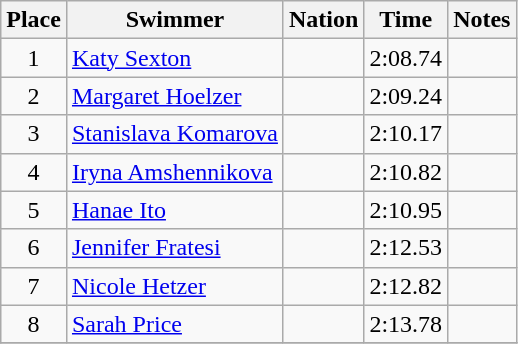<table class="wikitable sortable" style="text-align:center">
<tr>
<th>Place</th>
<th>Swimmer</th>
<th>Nation</th>
<th>Time</th>
<th>Notes</th>
</tr>
<tr>
<td>1</td>
<td align=left><a href='#'>Katy Sexton</a></td>
<td align=left></td>
<td>2:08.74</td>
<td></td>
</tr>
<tr>
<td>2</td>
<td align=left><a href='#'>Margaret Hoelzer</a></td>
<td align=left></td>
<td>2:09.24</td>
<td></td>
</tr>
<tr>
<td>3</td>
<td align="left"><a href='#'>Stanislava Komarova</a></td>
<td align=left></td>
<td>2:10.17</td>
<td></td>
</tr>
<tr>
<td>4</td>
<td align=left><a href='#'>Iryna Amshennikova</a></td>
<td align=left></td>
<td>2:10.82</td>
<td></td>
</tr>
<tr>
<td>5</td>
<td align=left><a href='#'>Hanae Ito</a></td>
<td align=left></td>
<td>2:10.95</td>
<td></td>
</tr>
<tr>
<td>6</td>
<td align=left><a href='#'>Jennifer Fratesi</a></td>
<td align=left></td>
<td>2:12.53</td>
<td></td>
</tr>
<tr>
<td>7</td>
<td align=left><a href='#'>Nicole Hetzer</a></td>
<td align=left></td>
<td>2:12.82</td>
<td></td>
</tr>
<tr>
<td>8</td>
<td align=left><a href='#'>Sarah Price</a></td>
<td align=left></td>
<td>2:13.78</td>
<td></td>
</tr>
<tr>
</tr>
</table>
